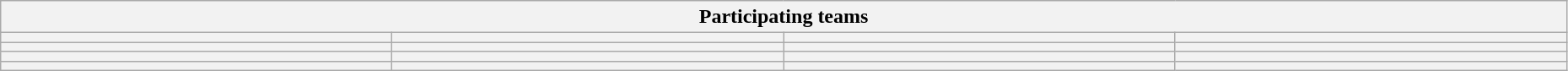<table class="wikitable" style="width:98%;">
<tr>
<th colspan=4>Participating teams</th>
</tr>
<tr>
<th width=25%></th>
<th width=25%></th>
<th width=25%></th>
<th width=25%></th>
</tr>
<tr>
<th></th>
<th></th>
<th></th>
<th></th>
</tr>
<tr>
<th></th>
<th></th>
<th></th>
<th></th>
</tr>
<tr>
<th></th>
<th></th>
<th></th>
<th></th>
</tr>
</table>
